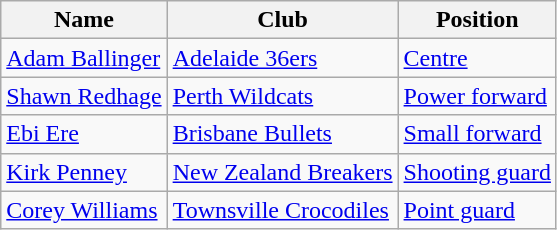<table class="wikitable">
<tr>
<th>Name</th>
<th>Club</th>
<th>Position</th>
</tr>
<tr>
<td><a href='#'>Adam Ballinger</a></td>
<td><a href='#'>Adelaide 36ers</a></td>
<td><a href='#'>Centre</a></td>
</tr>
<tr>
<td><a href='#'>Shawn Redhage</a></td>
<td><a href='#'>Perth Wildcats</a></td>
<td><a href='#'>Power forward</a></td>
</tr>
<tr>
<td><a href='#'>Ebi Ere</a></td>
<td><a href='#'>Brisbane Bullets</a></td>
<td><a href='#'>Small forward</a></td>
</tr>
<tr>
<td><a href='#'>Kirk Penney</a></td>
<td><a href='#'>New Zealand Breakers</a></td>
<td><a href='#'>Shooting guard</a></td>
</tr>
<tr>
<td><a href='#'>Corey Williams</a></td>
<td><a href='#'>Townsville Crocodiles</a></td>
<td><a href='#'>Point guard</a></td>
</tr>
</table>
